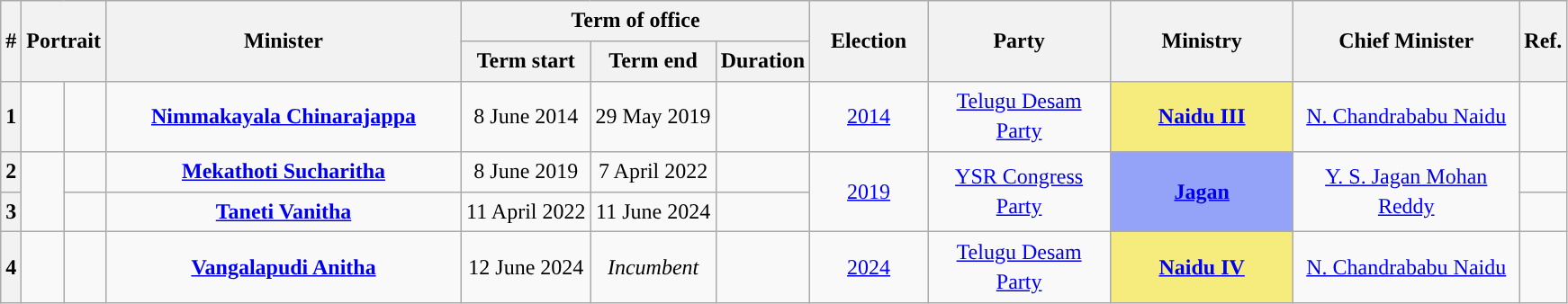<table class="wikitable" style="line-height:1.4em; text-align:center">
<tr>
<th rowspan=2>#</th>
<th rowspan=2 colspan="2">Portrait</th>
<th rowspan=2 style="width:16em">Minister<br></th>
<th colspan="3">Term of office</th>
<th rowspan=2 style="width:5em">Election<br></th>
<th rowspan=2 style="width:8em">Party</th>
<th rowspan=2 style="width:8em">Ministry</th>
<th rowspan=2 style="width:10em">Chief Minister</th>
<th rowspan=2>Ref.</th>
</tr>
<tr>
<th>Term start</th>
<th>Term end</th>
<th>Duration</th>
</tr>
<tr>
<th>1</th>
<td></td>
<td></td>
<td><strong><a href='#'>Nimmakayala Chinarajappa</a></strong><br></td>
<td>8 June 2014</td>
<td>29 May 2019</td>
<td><strong></strong></td>
<td><a href='#'>2014</a><br></td>
<td><a href='#'>Telugu Desam Party</a></td>
<td bgcolor="#F5EC7D"><strong><a href='#'>Naidu III</a></strong></td>
<td><a href='#'>N. Chandrababu Naidu</a></td>
<td></td>
</tr>
<tr>
<th>2</th>
<td rowspan=2></td>
<td></td>
<td><strong><a href='#'>Mekathoti Sucharitha</a></strong><br></td>
<td>8 June 2019</td>
<td>7 April 2022</td>
<td><strong></strong></td>
<td rowspan=2><a href='#'>2019</a><br></td>
<td rowspan="2"><a href='#'>YSR Congress Party</a></td>
<td rowspan=2 bgcolor="#94A2F7"><strong><a href='#'>Jagan</a></strong></td>
<td rowspan="2"><a href='#'>Y. S. Jagan Mohan Reddy</a></td>
<td></td>
</tr>
<tr>
<th>3</th>
<td></td>
<td><strong><a href='#'>Taneti Vanitha</a></strong><br></td>
<td>11 April 2022</td>
<td>11 June 2024</td>
<td><strong></strong></td>
<td></td>
</tr>
<tr>
<th>4</th>
<td></td>
<td></td>
<td><strong><a href='#'>Vangalapudi Anitha</a></strong><br></td>
<td>12 June 2024</td>
<td><em>Incumbent</em></td>
<td><strong></strong></td>
<td><a href='#'>2024</a><br></td>
<td><a href='#'>Telugu Desam Party</a></td>
<td bgcolor="#F5EC7D"><strong><a href='#'>Naidu IV</a></strong></td>
<td><a href='#'>N. Chandrababu Naidu</a></td>
<td></td>
</tr>
</table>
